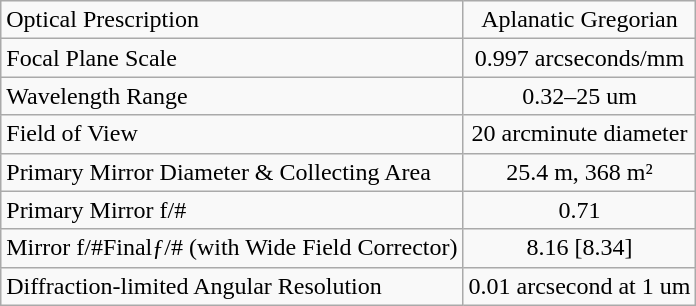<table class="wikitable" style="text-align: center;">
<tr>
<td align=left>Optical Prescription</td>
<td>Aplanatic Gregorian</td>
</tr>
<tr>
<td align=left>Focal Plane Scale</td>
<td>0.997 arcseconds/mm</td>
</tr>
<tr>
<td align=left>Wavelength Range</td>
<td>0.32–25 um</td>
</tr>
<tr>
<td align=left>Field of View</td>
<td>20 arcminute diameter</td>
</tr>
<tr>
<td align=left>Primary Mirror Diameter & Collecting Area</td>
<td>25.4 m, 368 m²</td>
</tr>
<tr>
<td align=left>Primary Mirror f/#</td>
<td>0.71</td>
</tr>
<tr>
<td align=left>Mirror f/#Finalƒ/# (with Wide Field Corrector)</td>
<td>8.16 [8.34]</td>
</tr>
<tr>
<td align=left>Diffraction-limited Angular Resolution</td>
<td>0.01 arcsecond at 1 um</td>
</tr>
</table>
